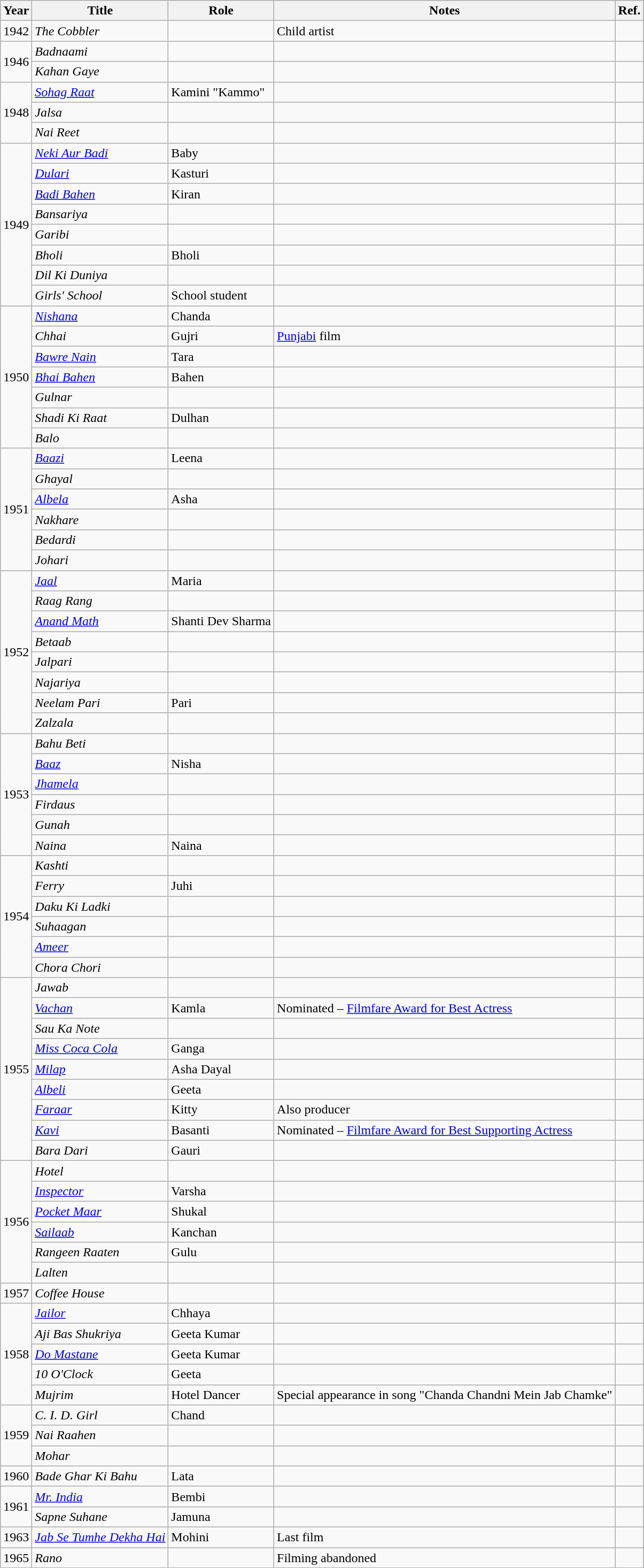<table class="wikitable sortable">
<tr>
<th>Year</th>
<th>Title</th>
<th>Role</th>
<th class="unsortable">Notes</th>
<th class="unsortable">Ref.</th>
</tr>
<tr>
<td>1942</td>
<td><em>The Cobbler</em></td>
<td></td>
<td>Child artist</td>
<td></td>
</tr>
<tr>
<td rowspan="2">1946</td>
<td><em>Badnaami</em></td>
<td></td>
<td></td>
<td></td>
</tr>
<tr>
<td><em>Kahan Gaye</em></td>
<td></td>
<td></td>
<td></td>
</tr>
<tr>
<td rowspan="3">1948</td>
<td><em><a href='#'>Sohag Raat</a></em></td>
<td>Kamini "Kammo"</td>
<td></td>
<td></td>
</tr>
<tr>
<td><em>Jalsa</em></td>
<td></td>
<td></td>
<td></td>
</tr>
<tr>
<td><em>Nai Reet</em></td>
<td></td>
<td></td>
<td></td>
</tr>
<tr>
<td rowspan="8">1949</td>
<td><em><a href='#'>Neki Aur Badi</a></em></td>
<td>Baby</td>
<td></td>
<td></td>
</tr>
<tr>
<td><em><a href='#'>Dulari</a></em></td>
<td>Kasturi</td>
<td></td>
<td></td>
</tr>
<tr>
<td><em><a href='#'>Badi Bahen</a></em></td>
<td>Kiran</td>
<td></td>
<td></td>
</tr>
<tr>
<td><em>Bansariya</em></td>
<td></td>
<td></td>
<td></td>
</tr>
<tr>
<td><em>Garibi</em></td>
<td></td>
<td></td>
<td></td>
</tr>
<tr>
<td><em>Bholi</em></td>
<td>Bholi</td>
<td></td>
<td></td>
</tr>
<tr>
<td><em>Dil Ki Duniya</em></td>
<td></td>
<td></td>
<td></td>
</tr>
<tr>
<td><em>Girls' School</em></td>
<td>School student</td>
<td></td>
<td></td>
</tr>
<tr>
<td rowspan="7">1950</td>
<td><em><a href='#'>Nishana</a></em></td>
<td>Chanda</td>
<td></td>
<td></td>
</tr>
<tr>
<td><em>Chhai</em></td>
<td>Gujri</td>
<td><a href='#'>Punjabi</a> film</td>
<td></td>
</tr>
<tr>
<td><em><a href='#'>Bawre Nain</a></em></td>
<td>Tara</td>
<td></td>
<td></td>
</tr>
<tr>
<td><em><a href='#'>Bhai Bahen</a></em></td>
<td>Bahen</td>
<td></td>
<td></td>
</tr>
<tr>
<td><em>Gulnar</em></td>
<td></td>
<td></td>
<td></td>
</tr>
<tr>
<td><em>Shadi Ki Raat</em></td>
<td>Dulhan</td>
<td></td>
<td></td>
</tr>
<tr>
<td><em>Balo</em></td>
<td></td>
<td></td>
<td></td>
</tr>
<tr>
<td rowspan="6">1951</td>
<td><em><a href='#'>Baazi</a></em></td>
<td>Leena</td>
<td></td>
<td></td>
</tr>
<tr>
<td><em>Ghayal</em></td>
<td></td>
<td></td>
<td></td>
</tr>
<tr>
<td><em><a href='#'>Albela</a></em></td>
<td>Asha</td>
<td></td>
<td></td>
</tr>
<tr>
<td><em>Nakhare</em></td>
<td></td>
<td></td>
<td></td>
</tr>
<tr>
<td><em>Bedardi</em></td>
<td></td>
<td></td>
<td></td>
</tr>
<tr>
<td><em>Johari</em></td>
<td></td>
<td></td>
<td></td>
</tr>
<tr>
<td rowspan="8">1952</td>
<td><em><a href='#'>Jaal</a></em></td>
<td>Maria</td>
<td></td>
<td></td>
</tr>
<tr>
<td><em>Raag Rang</em></td>
<td></td>
<td></td>
<td></td>
</tr>
<tr>
<td><em><a href='#'>Anand Math</a></em></td>
<td>Shanti Dev Sharma</td>
<td></td>
<td></td>
</tr>
<tr>
<td><em>Betaab</em></td>
<td></td>
<td></td>
<td></td>
</tr>
<tr>
<td><em>Jalpari</em></td>
<td></td>
<td></td>
<td></td>
</tr>
<tr>
<td><em>Najariya</em></td>
<td></td>
<td></td>
<td></td>
</tr>
<tr>
<td><em>Neelam Pari</em></td>
<td>Pari</td>
<td></td>
<td></td>
</tr>
<tr>
<td><em>Zalzala</em></td>
<td></td>
<td></td>
<td></td>
</tr>
<tr>
<td rowspan="6">1953</td>
<td><em>Bahu Beti</em></td>
<td></td>
<td></td>
<td></td>
</tr>
<tr>
<td><em><a href='#'>Baaz</a></em></td>
<td>Nisha</td>
<td></td>
<td></td>
</tr>
<tr>
<td><em><a href='#'>Jhamela</a></em></td>
<td></td>
<td></td>
<td></td>
</tr>
<tr>
<td><em>Firdaus</em></td>
<td></td>
<td></td>
<td></td>
</tr>
<tr>
<td><em>Gunah</em></td>
<td></td>
<td></td>
<td></td>
</tr>
<tr>
<td><em>Naina</em></td>
<td>Naina</td>
<td></td>
<td></td>
</tr>
<tr>
<td rowspan="6">1954</td>
<td><em>Kashti</em></td>
<td></td>
<td></td>
<td></td>
</tr>
<tr>
<td><em>Ferry</em></td>
<td>Juhi</td>
<td></td>
<td></td>
</tr>
<tr>
<td><em>Daku Ki Ladki</em></td>
<td></td>
<td></td>
<td></td>
</tr>
<tr>
<td><em>Suhaagan</em></td>
<td></td>
<td></td>
<td></td>
</tr>
<tr>
<td><em><a href='#'>Ameer</a></em></td>
<td></td>
<td></td>
<td></td>
</tr>
<tr>
<td><em>Chora Chori</em></td>
<td></td>
<td></td>
<td></td>
</tr>
<tr>
<td rowspan="9">1955</td>
<td><em>Jawab</em></td>
<td></td>
<td></td>
<td></td>
</tr>
<tr>
<td><em><a href='#'>Vachan</a></em></td>
<td>Kamla</td>
<td>Nominated – <a href='#'>Filmfare Award for Best Actress</a></td>
<td></td>
</tr>
<tr>
<td><em>Sau Ka Note</em></td>
<td></td>
<td></td>
<td></td>
</tr>
<tr>
<td><em><a href='#'>Miss Coca Cola</a></em></td>
<td>Ganga</td>
<td></td>
<td></td>
</tr>
<tr>
<td><em><a href='#'>Milap</a></em></td>
<td>Asha Dayal</td>
<td></td>
<td></td>
</tr>
<tr>
<td><em><a href='#'>Albeli</a></em></td>
<td>Geeta</td>
<td></td>
<td></td>
</tr>
<tr>
<td><em><a href='#'>Faraar</a></em></td>
<td>Kitty</td>
<td>Also producer</td>
<td></td>
</tr>
<tr>
<td><em><a href='#'>Kavi</a></em></td>
<td>Basanti</td>
<td>Nominated – <a href='#'>Filmfare Award for Best Supporting Actress</a></td>
<td></td>
</tr>
<tr>
<td><em>Bara Dari</em></td>
<td>Gauri</td>
<td></td>
<td></td>
</tr>
<tr>
<td rowspan="6">1956</td>
<td><em>Hotel</em></td>
<td></td>
<td></td>
<td></td>
</tr>
<tr>
<td><em><a href='#'>Inspector</a></em></td>
<td>Varsha</td>
<td></td>
<td></td>
</tr>
<tr>
<td><em><a href='#'>Pocket Maar</a></em></td>
<td>Shukal</td>
<td></td>
<td></td>
</tr>
<tr>
<td><em><a href='#'>Sailaab</a></em></td>
<td>Kanchan</td>
<td></td>
<td></td>
</tr>
<tr>
<td><em>Rangeen Raaten</em></td>
<td>Gulu</td>
<td></td>
<td></td>
</tr>
<tr>
<td><em>Lalten</em></td>
<td></td>
<td></td>
<td></td>
</tr>
<tr>
<td>1957</td>
<td><em>Coffee House</em></td>
<td></td>
<td></td>
<td></td>
</tr>
<tr>
<td rowspan="5">1958</td>
<td><em><a href='#'>Jailor</a></em></td>
<td>Chhaya</td>
<td></td>
<td></td>
</tr>
<tr>
<td><em>Aji Bas Shukriya</em></td>
<td>Geeta Kumar</td>
<td></td>
<td></td>
</tr>
<tr>
<td><em><a href='#'>Do Mastane</a></em></td>
<td>Geeta Kumar</td>
<td></td>
<td></td>
</tr>
<tr>
<td><em>10 O'Clock</em></td>
<td>Geeta</td>
<td></td>
<td></td>
</tr>
<tr>
<td><em>Mujrim</em></td>
<td>Hotel Dancer</td>
<td>Special appearance in song "Chanda Chandni Mein Jab Chamke"</td>
<td></td>
</tr>
<tr>
<td rowspan="3">1959</td>
<td><em>C. I. D. Girl</em></td>
<td>Chand</td>
<td></td>
<td></td>
</tr>
<tr>
<td><em>Nai Raahen</em></td>
<td></td>
<td></td>
<td></td>
</tr>
<tr>
<td><em>Mohar</em></td>
<td></td>
<td></td>
<td></td>
</tr>
<tr>
<td>1960</td>
<td><em>Bade Ghar Ki Bahu</em></td>
<td>Lata</td>
<td></td>
<td></td>
</tr>
<tr>
<td rowspan="2">1961</td>
<td><em><a href='#'>Mr. India</a></em></td>
<td>Bembi</td>
<td></td>
<td></td>
</tr>
<tr>
<td><em>Sapne Suhane</em></td>
<td>Jamuna</td>
<td></td>
<td></td>
</tr>
<tr>
<td>1963</td>
<td><em><a href='#'>Jab Se Tumhe Dekha Hai</a></em></td>
<td>Mohini</td>
<td>Last film</td>
<td></td>
</tr>
<tr>
<td>1965</td>
<td><em>Rano</em></td>
<td></td>
<td>Filming abandoned</td>
<td></td>
</tr>
</table>
